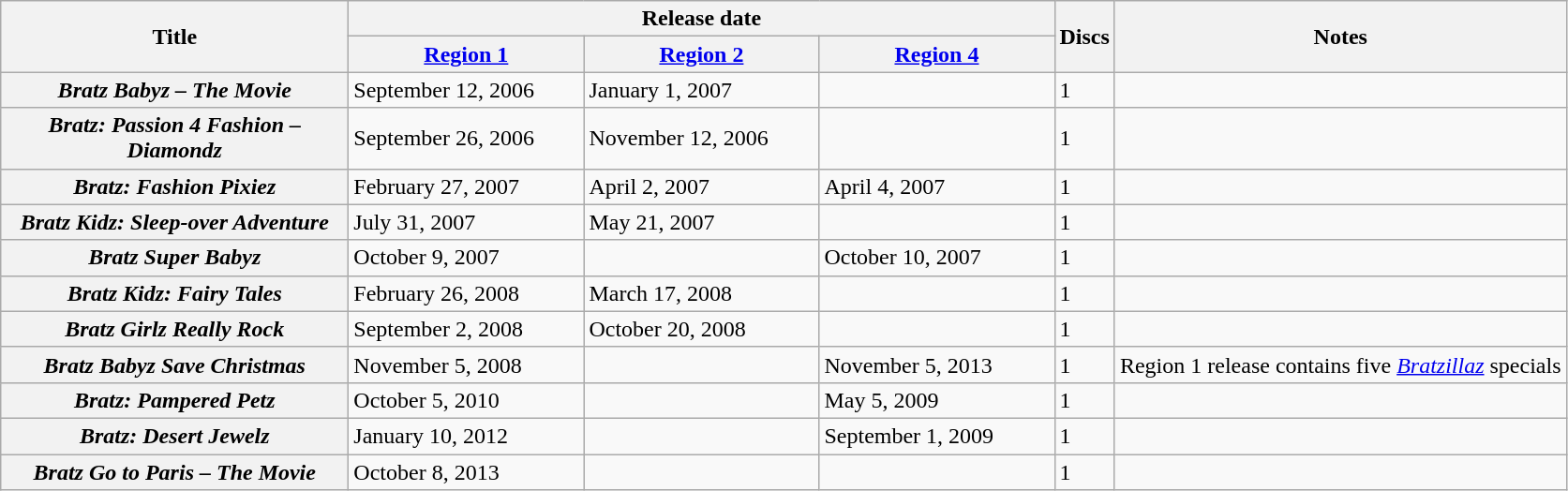<table class="wikitable sortable">
<tr>
<th rowspan="2" style="width:15em;">Title</th>
<th colspan="3">Release date</th>
<th style="width:2em;" rowspan="2">Discs</th>
<th rowspan="2">Notes</th>
</tr>
<tr>
<th style="width:10em;"><a href='#'>Region 1</a></th>
<th style="width:10em;"><a href='#'>Region 2</a></th>
<th style="width:10em;"><a href='#'>Region 4</a></th>
</tr>
<tr>
<th scope="row"><em>Bratz Babyz – The Movie</em></th>
<td>September 12, 2006</td>
<td>January 1, 2007</td>
<td></td>
<td>1</td>
<td></td>
</tr>
<tr>
<th scope="row"><em>Bratz: Passion 4 Fashion – Diamondz</em></th>
<td>September 26, 2006</td>
<td>November 12, 2006</td>
<td></td>
<td>1</td>
<td></td>
</tr>
<tr>
<th scope="row"><em>Bratz: Fashion Pixiez</em></th>
<td>February 27, 2007</td>
<td>April 2, 2007</td>
<td>April 4, 2007</td>
<td>1</td>
<td></td>
</tr>
<tr>
<th scope="row"><em>Bratz Kidz: Sleep-over Adventure</em></th>
<td>July 31, 2007</td>
<td>May 21, 2007</td>
<td></td>
<td>1</td>
<td></td>
</tr>
<tr>
<th scope="row"><em>Bratz Super Babyz</em></th>
<td>October 9, 2007</td>
<td></td>
<td>October 10, 2007</td>
<td>1</td>
<td></td>
</tr>
<tr>
<th scope="row"><em>Bratz Kidz: Fairy Tales</em></th>
<td>February 26, 2008</td>
<td>March 17, 2008</td>
<td></td>
<td>1</td>
<td></td>
</tr>
<tr>
<th scope="row"><em>Bratz Girlz Really Rock</em></th>
<td>September 2, 2008</td>
<td>October 20, 2008</td>
<td></td>
<td>1</td>
<td></td>
</tr>
<tr>
<th scope="row"><em>Bratz Babyz Save Christmas</em></th>
<td>November 5, 2008</td>
<td></td>
<td>November 5, 2013</td>
<td>1</td>
<td>Region 1 release contains five <em><a href='#'>Bratzillaz</a></em> specials</td>
</tr>
<tr>
<th scope="row"><em>Bratz: Pampered Petz</em></th>
<td>October 5, 2010</td>
<td></td>
<td>May 5, 2009</td>
<td>1</td>
<td></td>
</tr>
<tr>
<th scope="row"><em>Bratz: Desert Jewelz</em></th>
<td>January 10, 2012</td>
<td></td>
<td>September 1, 2009</td>
<td>1</td>
<td></td>
</tr>
<tr>
<th scope="row"><em>Bratz Go to Paris – The Movie </em></th>
<td>October 8, 2013</td>
<td></td>
<td></td>
<td>1</td>
<td></td>
</tr>
</table>
